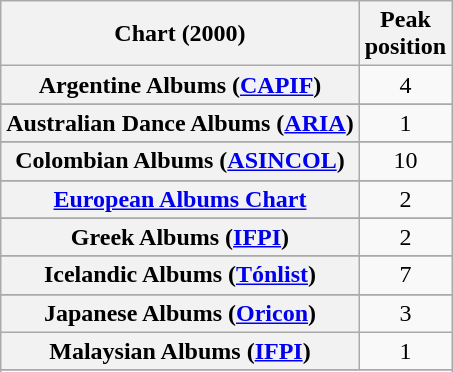<table class="wikitable sortable plainrowheaders" style="text-align:center">
<tr>
<th scope="col">Chart (2000)</th>
<th scope="col">Peak<br>position</th>
</tr>
<tr>
<th scope="row">Argentine Albums (<a href='#'>CAPIF</a>)</th>
<td>4</td>
</tr>
<tr>
</tr>
<tr>
<th scope="row">Australian Dance Albums (<a href='#'>ARIA</a>)</th>
<td>1</td>
</tr>
<tr>
</tr>
<tr>
</tr>
<tr>
</tr>
<tr>
</tr>
<tr>
<th scope="row">Colombian Albums (<a href='#'>ASINCOL</a>)</th>
<td>10</td>
</tr>
<tr>
</tr>
<tr>
</tr>
<tr>
<th scope="row"><a href='#'>European Albums Chart</a></th>
<td>2</td>
</tr>
<tr>
</tr>
<tr>
</tr>
<tr>
<th scope="row">Greek Albums (<a href='#'>IFPI</a>)</th>
<td>2</td>
</tr>
<tr>
</tr>
<tr>
<th scope="row">Icelandic Albums (<a href='#'>Tónlist</a>)</th>
<td>7</td>
</tr>
<tr>
</tr>
<tr>
</tr>
<tr>
<th scope="row">Japanese Albums (<a href='#'>Oricon</a>)</th>
<td>3</td>
</tr>
<tr>
<th scope="row">Malaysian Albums (<a href='#'>IFPI</a>)</th>
<td>1</td>
</tr>
<tr>
</tr>
<tr>
</tr>
<tr>
</tr>
<tr>
</tr>
<tr>
</tr>
<tr>
</tr>
<tr>
</tr>
<tr>
</tr>
<tr>
</tr>
</table>
